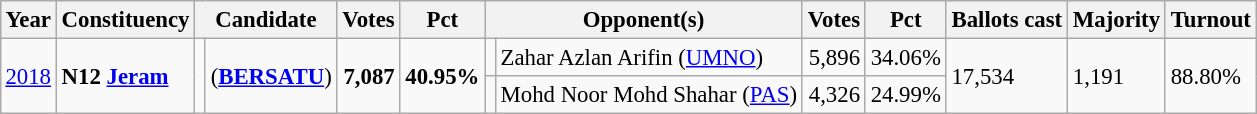<table class="wikitable" style="margin:0.5em ; font-size:95%">
<tr>
<th>Year</th>
<th>Constituency</th>
<th colspan=2>Candidate</th>
<th>Votes</th>
<th>Pct</th>
<th colspan=2>Opponent(s)</th>
<th>Votes</th>
<th>Pct</th>
<th>Ballots cast</th>
<th>Majority</th>
<th>Turnout</th>
</tr>
<tr>
<td rowspan=2><a href='#'>2018</a></td>
<td rowspan=2><strong>N12 <a href='#'>Jeram</a></strong></td>
<td rowspan=2 ></td>
<td rowspan=2> (<a href='#'><strong>BERSATU</strong></a>)</td>
<td rowspan=2 align="right"><strong>7,087</strong></td>
<td rowspan=2><strong>40.95%</strong></td>
<td></td>
<td>Zahar Azlan Arifin (<a href='#'>UMNO</a>)</td>
<td align="right">5,896</td>
<td>34.06%</td>
<td rowspan=2>17,534</td>
<td rowspan=2>1,191</td>
<td rowspan=2>88.80%</td>
</tr>
<tr>
<td></td>
<td>Mohd Noor Mohd Shahar (<a href='#'>PAS</a>)</td>
<td align="right">4,326</td>
<td>24.99%</td>
</tr>
</table>
